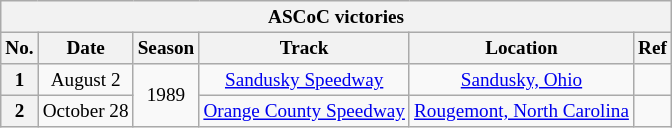<table class="wikitable collapsible collapsed" style="text-align:center; font-size:80%">
<tr>
<th colspan=45>ASCoC victories</th>
</tr>
<tr>
<th scope="col">No.</th>
<th scope="col">Date</th>
<th scope="col">Season</th>
<th scope="col">Track</th>
<th scope="col">Location</th>
<th scope="col">Ref</th>
</tr>
<tr>
<th scope="row">1</th>
<td>August 2</td>
<td rowspan=2>1989</td>
<td><a href='#'>Sandusky Speedway</a></td>
<td><a href='#'>Sandusky, Ohio</a></td>
<td rowspan=1></td>
</tr>
<tr>
<th scope="row">2</th>
<td>October 28</td>
<td><a href='#'>Orange County Speedway</a></td>
<td><a href='#'>Rougemont, North Carolina</a></td>
<td rowspan=1></td>
</tr>
</table>
